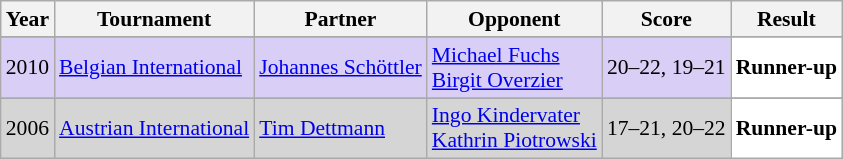<table class="sortable wikitable" style="font-size: 90%;">
<tr>
<th>Year</th>
<th>Tournament</th>
<th>Partner</th>
<th>Opponent</th>
<th>Score</th>
<th>Result</th>
</tr>
<tr>
</tr>
<tr style="background:#D8CEF6">
<td align="center">2010</td>
<td align="left"><a href='#'>Belgian International</a></td>
<td align="left"> <a href='#'>Johannes Schöttler</a></td>
<td align="left"> <a href='#'>Michael Fuchs</a><br> <a href='#'>Birgit Overzier</a></td>
<td align="left">20–22, 19–21</td>
<td style="text-align:left; background:white"> <strong>Runner-up</strong></td>
</tr>
<tr>
</tr>
<tr style="background:#D5D5D5">
<td align="center">2006</td>
<td align="left"><a href='#'>Austrian International</a></td>
<td align="left"> <a href='#'>Tim Dettmann</a></td>
<td align="left"> <a href='#'>Ingo Kindervater</a><br> <a href='#'>Kathrin Piotrowski</a></td>
<td align="left">17–21, 20–22</td>
<td style="text-align:left; background:white"> <strong>Runner-up</strong></td>
</tr>
</table>
